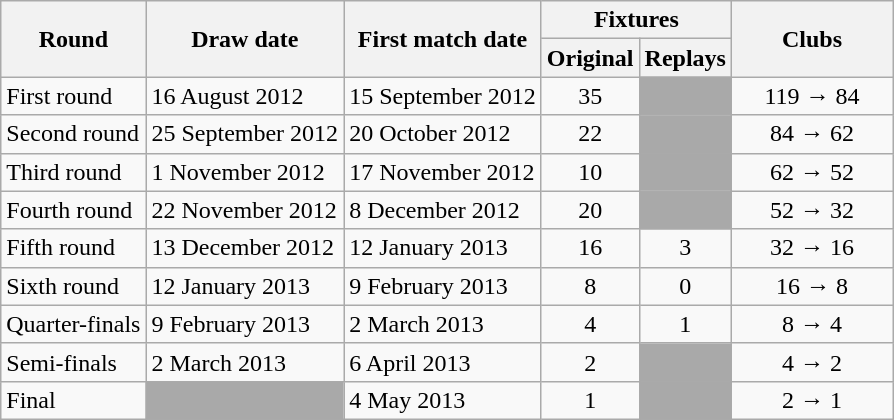<table class="wikitable" style="text-align: center">
<tr>
<th rowspan=2>Round</th>
<th rowspan=2>Draw date</th>
<th rowspan=2>First match date</th>
<th colspan=2>Fixtures</th>
<th rowspan=2 width=100>Clubs</th>
</tr>
<tr>
<th>Original</th>
<th>Replays</th>
</tr>
<tr>
<td align=left>First round</td>
<td align=left>16 August 2012</td>
<td align=left>15 September 2012</td>
<td>35</td>
<td align=center style="background-color:#A9A9A9"></td>
<td>119 → 84</td>
</tr>
<tr>
<td align=left>Second round</td>
<td align=left>25 September 2012</td>
<td align=left>20 October 2012</td>
<td>22</td>
<td align=center style="background-color:#A9A9A9"></td>
<td>84 → 62</td>
</tr>
<tr>
<td align=left>Third round</td>
<td align=left>1 November 2012</td>
<td align=left>17 November 2012</td>
<td>10</td>
<td align=center style="background-color:#A9A9A9"></td>
<td>62 → 52</td>
</tr>
<tr>
<td align=left>Fourth round</td>
<td align=left>22 November 2012</td>
<td align=left>8 December 2012</td>
<td>20</td>
<td align=center style="background-color:#A9A9A9"></td>
<td>52 → 32</td>
</tr>
<tr>
<td align=left>Fifth round</td>
<td align=left>13 December 2012</td>
<td align=left>12 January 2013</td>
<td>16</td>
<td>3</td>
<td>32 → 16</td>
</tr>
<tr>
<td align=left>Sixth round</td>
<td align=left>12 January 2013</td>
<td align=left>9 February 2013</td>
<td>8</td>
<td>0</td>
<td>16 → 8</td>
</tr>
<tr>
<td align=left>Quarter-finals</td>
<td align=left>9 February 2013</td>
<td align=left>2 March 2013</td>
<td>4</td>
<td>1</td>
<td>8 → 4</td>
</tr>
<tr>
<td align=left>Semi-finals</td>
<td align=left>2 March 2013</td>
<td align=left>6 April 2013</td>
<td>2</td>
<td align=center style="background-color:#A9A9A9"></td>
<td>4 → 2</td>
</tr>
<tr>
<td align=left>Final</td>
<td align=center style="background-color:#A9A9A9"></td>
<td align=left>4 May 2013</td>
<td>1</td>
<td align=center style="background-color:#A9A9A9"></td>
<td>2 → 1</td>
</tr>
</table>
